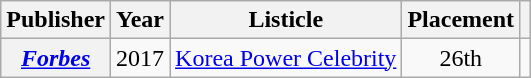<table class="wikitable plainrowheaders sortable">
<tr>
<th scope="col">Publisher</th>
<th scope="col">Year</th>
<th scope="col">Listicle</th>
<th scope="col">Placement</th>
<th scope="col" class="unsortable"></th>
</tr>
<tr>
<th scope="row"><em><a href='#'>Forbes</a></em></th>
<td>2017</td>
<td><a href='#'>Korea Power Celebrity</a></td>
<td style="text-align:center">26th</td>
<td style="text-align:center"></td>
</tr>
</table>
